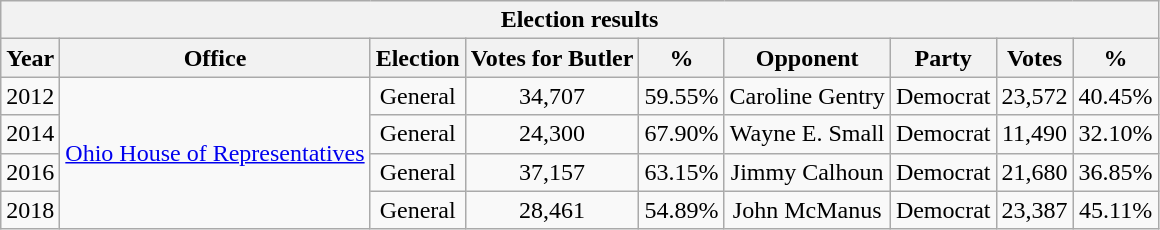<table class="wikitable" style="text-align: center;">
<tr>
<th colspan="9">Election results</th>
</tr>
<tr>
<th>Year</th>
<th>Office</th>
<th>Election</th>
<th>Votes for Butler</th>
<th>%</th>
<th>Opponent</th>
<th>Party</th>
<th>Votes</th>
<th>%</th>
</tr>
<tr>
<td>2012</td>
<td rowspan=4><a href='#'>Ohio House of Representatives</a></td>
<td>General</td>
<td>34,707</td>
<td>59.55%</td>
<td>Caroline Gentry</td>
<td>Democrat</td>
<td>23,572</td>
<td>40.45%</td>
</tr>
<tr |->
<td>2014</td>
<td>General</td>
<td>24,300</td>
<td>67.90%</td>
<td>Wayne E. Small</td>
<td>Democrat</td>
<td>11,490</td>
<td>32.10%</td>
</tr>
<tr>
<td>2016</td>
<td>General</td>
<td>37,157</td>
<td>63.15%</td>
<td>Jimmy Calhoun</td>
<td>Democrat</td>
<td>21,680</td>
<td>36.85%</td>
</tr>
<tr>
<td>2018</td>
<td>General</td>
<td>28,461</td>
<td>54.89%</td>
<td>John McManus</td>
<td>Democrat</td>
<td>23,387</td>
<td>45.11%</td>
</tr>
</table>
